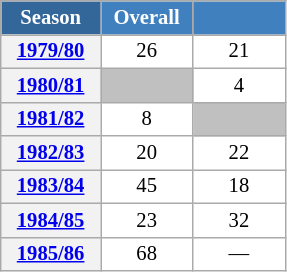<table class="wikitable" style="font-size:86%; text-align:center; border:grey solid 1px; border-collapse:collapse; background:#ffffff;">
<tr>
<th style="background-color:#369; color:white; width:60px;"> Season </th>
<th style="background-color:#4180be; color:white; width:55px;">Overall</th>
<th style="background-color:#4180be; color:white; width:55px;"></th>
</tr>
<tr>
<th scope=row align=center><a href='#'>1979/80</a></th>
<td align=center>26</td>
<td align=center>21</td>
</tr>
<tr>
<th scope=row align=center><a href='#'>1980/81</a></th>
<td align=center bgcolor=silver></td>
<td align=center>4</td>
</tr>
<tr>
<th scope=row align=center><a href='#'>1981/82</a></th>
<td align=center>8</td>
<td align=center bgcolor=silver></td>
</tr>
<tr>
<th scope=row align=center><a href='#'>1982/83</a></th>
<td align=center>20</td>
<td align=center>22</td>
</tr>
<tr>
<th scope=row align=center><a href='#'>1983/84</a></th>
<td align=center>45</td>
<td align=center>18</td>
</tr>
<tr>
<th scope=row align=center><a href='#'>1984/85</a></th>
<td align=center>23</td>
<td align=center>32</td>
</tr>
<tr>
<th scope=row align=center><a href='#'>1985/86</a></th>
<td align=center>68</td>
<td align=center>—</td>
</tr>
</table>
